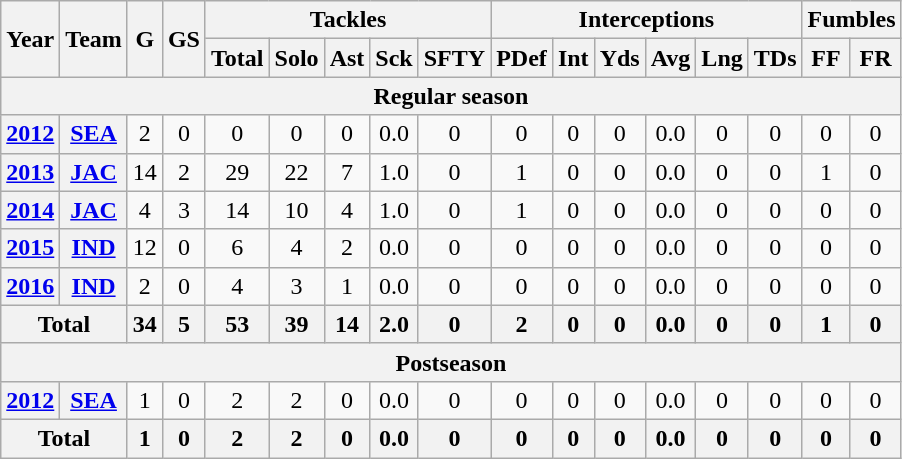<table class="wikitable" style="text-align: center;">
<tr>
<th rowspan=2>Year</th>
<th rowspan=2>Team</th>
<th rowspan=2>G</th>
<th rowspan=2>GS</th>
<th colspan=5>Tackles</th>
<th colspan=6>Interceptions</th>
<th colspan=2>Fumbles</th>
</tr>
<tr>
<th>Total</th>
<th>Solo</th>
<th>Ast</th>
<th>Sck</th>
<th>SFTY</th>
<th>PDef</th>
<th>Int</th>
<th>Yds</th>
<th>Avg</th>
<th>Lng</th>
<th>TDs</th>
<th>FF</th>
<th>FR</th>
</tr>
<tr>
<th colspan=17><strong>Regular season</strong></th>
</tr>
<tr>
<th><a href='#'>2012</a></th>
<th><a href='#'>SEA</a></th>
<td>2</td>
<td>0</td>
<td>0</td>
<td>0</td>
<td>0</td>
<td>0.0</td>
<td>0</td>
<td>0</td>
<td>0</td>
<td>0</td>
<td>0.0</td>
<td>0</td>
<td>0</td>
<td>0</td>
<td>0</td>
</tr>
<tr>
<th><a href='#'>2013</a></th>
<th><a href='#'>JAC</a></th>
<td>14</td>
<td>2</td>
<td>29</td>
<td>22</td>
<td>7</td>
<td>1.0</td>
<td>0</td>
<td>1</td>
<td>0</td>
<td>0</td>
<td>0.0</td>
<td>0</td>
<td>0</td>
<td>1</td>
<td>0</td>
</tr>
<tr>
<th><a href='#'>2014</a></th>
<th><a href='#'>JAC</a></th>
<td>4</td>
<td>3</td>
<td>14</td>
<td>10</td>
<td>4</td>
<td>1.0</td>
<td>0</td>
<td>1</td>
<td>0</td>
<td>0</td>
<td>0.0</td>
<td>0</td>
<td>0</td>
<td>0</td>
<td>0</td>
</tr>
<tr>
<th><a href='#'>2015</a></th>
<th><a href='#'>IND</a></th>
<td>12</td>
<td>0</td>
<td>6</td>
<td>4</td>
<td>2</td>
<td>0.0</td>
<td>0</td>
<td>0</td>
<td>0</td>
<td>0</td>
<td>0.0</td>
<td>0</td>
<td>0</td>
<td>0</td>
<td>0</td>
</tr>
<tr>
<th><a href='#'>2016</a></th>
<th><a href='#'>IND</a></th>
<td>2</td>
<td>0</td>
<td>4</td>
<td>3</td>
<td>1</td>
<td>0.0</td>
<td>0</td>
<td>0</td>
<td>0</td>
<td>0</td>
<td>0.0</td>
<td>0</td>
<td>0</td>
<td>0</td>
<td>0</td>
</tr>
<tr>
<th colspan=2>Total</th>
<th>34</th>
<th>5</th>
<th>53</th>
<th>39</th>
<th>14</th>
<th>2.0</th>
<th>0</th>
<th>2</th>
<th>0</th>
<th>0</th>
<th>0.0</th>
<th>0</th>
<th>0</th>
<th>1</th>
<th>0</th>
</tr>
<tr>
<th colspan=17><strong>Postseason</strong></th>
</tr>
<tr>
<th><a href='#'>2012</a></th>
<th><a href='#'>SEA</a></th>
<td>1</td>
<td>0</td>
<td>2</td>
<td>2</td>
<td>0</td>
<td>0.0</td>
<td>0</td>
<td>0</td>
<td>0</td>
<td>0</td>
<td>0.0</td>
<td>0</td>
<td>0</td>
<td>0</td>
<td>0</td>
</tr>
<tr>
<th colspan=2>Total</th>
<th>1</th>
<th>0</th>
<th>2</th>
<th>2</th>
<th>0</th>
<th>0.0</th>
<th>0</th>
<th>0</th>
<th>0</th>
<th>0</th>
<th>0.0</th>
<th>0</th>
<th>0</th>
<th>0</th>
<th>0</th>
</tr>
</table>
